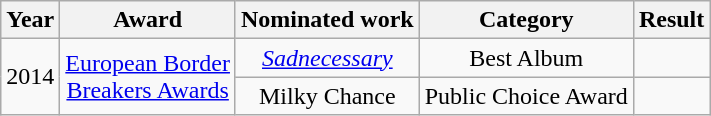<table class="wikitable plainrowheaders" style="text-align:center;">
<tr>
<th>Year</th>
<th>Award</th>
<th>Nominated work</th>
<th>Category</th>
<th>Result</th>
</tr>
<tr>
<td rowspan="2">2014</td>
<td rowspan="2"><a href='#'>European Border<br>Breakers Awards</a></td>
<td><em><a href='#'>Sadnecessary</a></em></td>
<td>Best Album</td>
<td></td>
</tr>
<tr>
<td>Milky Chance</td>
<td>Public Choice Award</td>
<td></td>
</tr>
</table>
